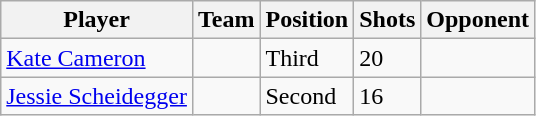<table class="wikitable sortable">
<tr>
<th>Player</th>
<th>Team</th>
<th>Position</th>
<th>Shots</th>
<th>Opponent</th>
</tr>
<tr>
<td><a href='#'>Kate Cameron</a></td>
<td></td>
<td data-sort-value="3">Third</td>
<td>20</td>
<td></td>
</tr>
<tr>
<td><a href='#'>Jessie Scheidegger</a></td>
<td></td>
<td data-sort-value="2">Second</td>
<td>16</td>
<td></td>
</tr>
</table>
